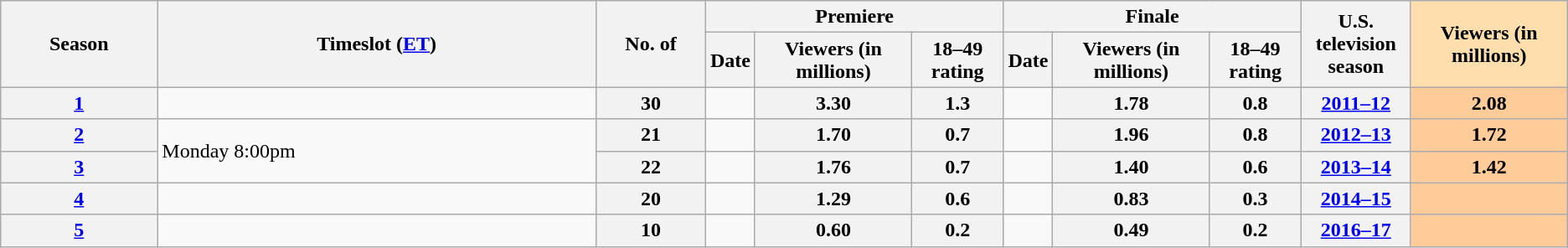<table class="wikitable">
<tr>
<th style="width:10%;" rowspan="2">Season</th>
<th style="width:28%;" rowspan="2">Timeslot (<a href='#'>ET</a>)</th>
<th style="width:7%;" rowspan="2">No. of </th>
<th colspan=3>Premiere</th>
<th colspan=3>Finale</th>
<th style="width:7%;" rowspan="2">U.S. television season</th>
<th style="width:10%; background:#ffdead;" rowspan="2">Viewers (in millions)</th>
</tr>
<tr>
<th>Date</th>
<th style="width:10%;">Viewers (in millions)</th>
<th>18–49 rating</th>
<th>Date</th>
<th style="width:10%;">Viewers (in millions)</th>
<th>18–49 rating</th>
</tr>
<tr>
<th><strong><a href='#'>1</a></strong></th>
<td></td>
<th>30</th>
<td></td>
<th>3.30</th>
<th>1.3</th>
<td></td>
<th>1.78</th>
<th>0.8</th>
<th><a href='#'>2011–12</a></th>
<th style="background:#fc9;">2.08</th>
</tr>
<tr>
<th><strong><a href='#'>2</a></strong></th>
<td rowspan="2">Monday 8:00pm</td>
<th>21</th>
<td></td>
<th>1.70</th>
<th>0.7</th>
<td></td>
<th>1.96</th>
<th>0.8</th>
<th><a href='#'>2012–13</a></th>
<th style="background:#fc9;">1.72</th>
</tr>
<tr>
<th><strong><a href='#'>3</a></strong></th>
<th>22</th>
<td></td>
<th>1.76</th>
<th>0.7</th>
<td></td>
<th>1.40</th>
<th>0.6</th>
<th><a href='#'>2013–14</a></th>
<th style="background:#fc9;">1.42</th>
</tr>
<tr>
<th><strong><a href='#'>4</a></strong></th>
<td style="text-align:center;"></td>
<th>20</th>
<td></td>
<th>1.29</th>
<th>0.6</th>
<td></td>
<th>0.83</th>
<th>0.3</th>
<th><a href='#'>2014–15</a></th>
<th style="background:#fc9;"></th>
</tr>
<tr>
<th><strong><a href='#'>5</a></strong></th>
<td></td>
<th>10</th>
<td></td>
<th>0.60</th>
<th>0.2</th>
<td></td>
<th>0.49</th>
<th>0.2</th>
<th><a href='#'>2016–17</a></th>
<th style="background:#fc9;"></th>
</tr>
</table>
